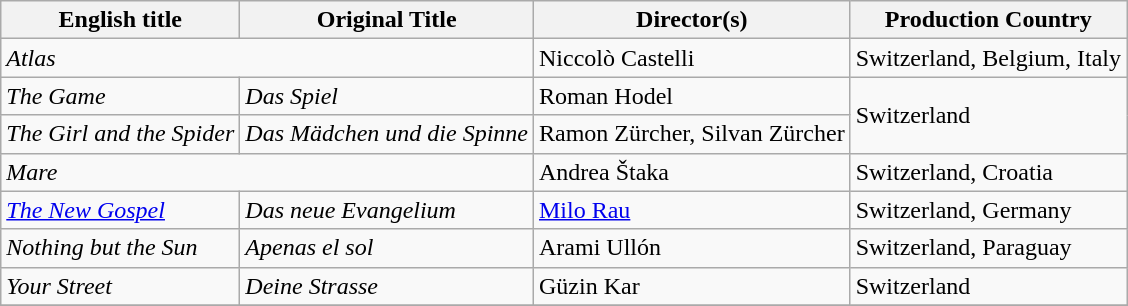<table class="wikitable sortable">
<tr>
<th>English title</th>
<th>Original Title</th>
<th>Director(s)</th>
<th>Production Country</th>
</tr>
<tr>
<td colspan="2"><em>Atlas</em></td>
<td>Niccolò Castelli</td>
<td>Switzerland, Belgium, Italy</td>
</tr>
<tr>
<td><em>The Game</em></td>
<td><em>Das Spiel</em></td>
<td>Roman Hodel</td>
<td rowspan="2">Switzerland</td>
</tr>
<tr>
<td><em>The Girl and the Spider</em></td>
<td><em>Das Mädchen und die Spinne</em></td>
<td>Ramon Zürcher, Silvan Zürcher</td>
</tr>
<tr>
<td colspan="2"><em>Mare</em></td>
<td>Andrea Štaka</td>
<td>Switzerland, Croatia</td>
</tr>
<tr>
<td><em><a href='#'>The New Gospel</a></em></td>
<td><em>Das neue Evangelium</em></td>
<td><a href='#'>Milo Rau</a></td>
<td>Switzerland, Germany</td>
</tr>
<tr>
<td><em>Nothing but the Sun</em></td>
<td><em>Apenas el sol</em></td>
<td>Arami Ullón</td>
<td>Switzerland, Paraguay</td>
</tr>
<tr>
<td><em>Your Street</em></td>
<td><em>Deine Strasse</em></td>
<td>Güzin Kar</td>
<td>Switzerland</td>
</tr>
<tr>
</tr>
</table>
